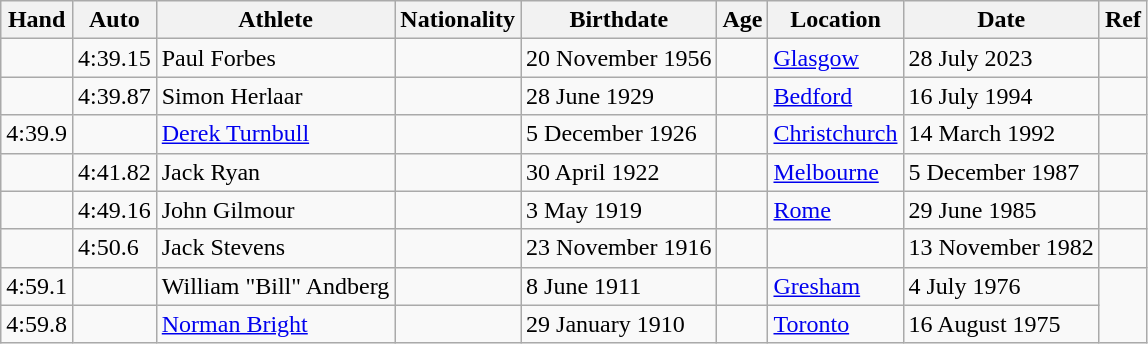<table class="wikitable">
<tr>
<th>Hand</th>
<th>Auto</th>
<th>Athlete</th>
<th>Nationality</th>
<th>Birthdate</th>
<th>Age</th>
<th>Location</th>
<th>Date</th>
<th>Ref</th>
</tr>
<tr>
<td></td>
<td>4:39.15</td>
<td>Paul Forbes</td>
<td></td>
<td>20 November 1956</td>
<td></td>
<td><a href='#'>Glasgow</a></td>
<td>28 July 2023</td>
<td></td>
</tr>
<tr>
<td></td>
<td>4:39.87</td>
<td>Simon Herlaar</td>
<td></td>
<td>28 June 1929</td>
<td></td>
<td><a href='#'>Bedford</a></td>
<td>16 July 1994</td>
<td></td>
</tr>
<tr>
<td>4:39.9</td>
<td></td>
<td><a href='#'>Derek Turnbull</a></td>
<td></td>
<td>5 December 1926</td>
<td></td>
<td><a href='#'>Christchurch</a></td>
<td>14 March 1992</td>
<td></td>
</tr>
<tr>
<td></td>
<td>4:41.82</td>
<td>Jack Ryan</td>
<td></td>
<td>30 April 1922</td>
<td></td>
<td><a href='#'>Melbourne</a></td>
<td>5 December 1987</td>
<td></td>
</tr>
<tr>
<td></td>
<td>4:49.16</td>
<td>John Gilmour</td>
<td></td>
<td>3 May 1919</td>
<td></td>
<td><a href='#'>Rome</a></td>
<td>29 June 1985</td>
</tr>
<tr>
<td></td>
<td>4:50.6</td>
<td>Jack Stevens</td>
<td></td>
<td>23 November 1916</td>
<td></td>
<td></td>
<td>13 November 1982</td>
<td></td>
</tr>
<tr>
<td>4:59.1</td>
<td></td>
<td>William "Bill" Andberg</td>
<td></td>
<td>8 June 1911</td>
<td></td>
<td><a href='#'>Gresham</a></td>
<td>4 July 1976</td>
</tr>
<tr>
<td>4:59.8</td>
<td></td>
<td><a href='#'>Norman Bright</a></td>
<td></td>
<td>29 January 1910</td>
<td></td>
<td><a href='#'>Toronto</a></td>
<td>16 August 1975</td>
</tr>
</table>
